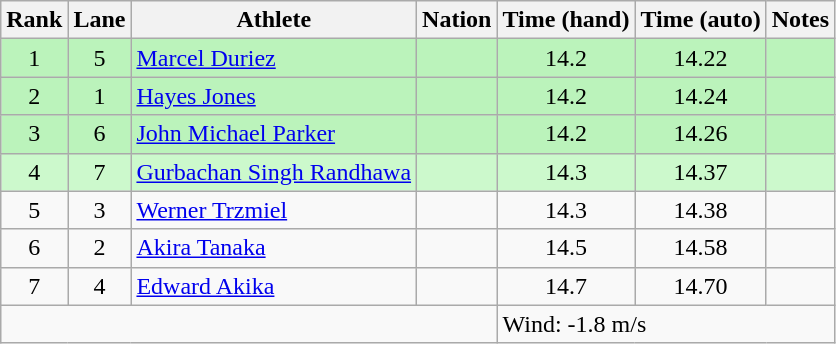<table class="wikitable sortable" style="text-align:center">
<tr>
<th>Rank</th>
<th>Lane</th>
<th>Athlete</th>
<th>Nation</th>
<th>Time (hand)</th>
<th>Time (auto)</th>
<th>Notes</th>
</tr>
<tr bgcolor=bbf3bb>
<td>1</td>
<td>5</td>
<td align=left><a href='#'>Marcel Duriez</a></td>
<td align=left></td>
<td>14.2</td>
<td>14.22</td>
<td></td>
</tr>
<tr bgcolor=bbf3bb>
<td>2</td>
<td>1</td>
<td align=left><a href='#'>Hayes Jones</a></td>
<td align=left></td>
<td>14.2</td>
<td>14.24</td>
<td></td>
</tr>
<tr bgcolor=bbf3bb>
<td>3</td>
<td>6</td>
<td align=left><a href='#'>John Michael Parker</a></td>
<td align=left></td>
<td>14.2</td>
<td>14.26</td>
<td></td>
</tr>
<tr bgcolor=ccf9cc>
<td>4</td>
<td>7</td>
<td align=left><a href='#'>Gurbachan Singh Randhawa</a></td>
<td align=left></td>
<td>14.3</td>
<td>14.37</td>
<td></td>
</tr>
<tr>
<td>5</td>
<td>3</td>
<td align=left><a href='#'>Werner Trzmiel</a></td>
<td align=left></td>
<td>14.3</td>
<td>14.38</td>
<td></td>
</tr>
<tr>
<td>6</td>
<td>2</td>
<td align=left><a href='#'>Akira Tanaka</a></td>
<td align=left></td>
<td>14.5</td>
<td>14.58</td>
<td></td>
</tr>
<tr>
<td>7</td>
<td>4</td>
<td align=left><a href='#'>Edward Akika</a></td>
<td align=left></td>
<td>14.7</td>
<td>14.70</td>
<td></td>
</tr>
<tr class="sortbottom">
<td colspan=4></td>
<td colspan="3" style="text-align:left;">Wind: -1.8 m/s</td>
</tr>
</table>
